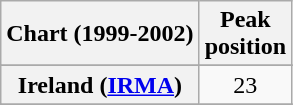<table class="wikitable sortable plainrowheaders">
<tr>
<th scope="col">Chart (1999-2002)</th>
<th scope="col">Peak<br>position</th>
</tr>
<tr>
</tr>
<tr>
</tr>
<tr>
</tr>
<tr>
</tr>
<tr>
<th scope="row">Ireland (<a href='#'>IRMA</a>)</th>
<td align="center">23</td>
</tr>
<tr>
</tr>
<tr>
</tr>
<tr>
</tr>
<tr>
</tr>
</table>
